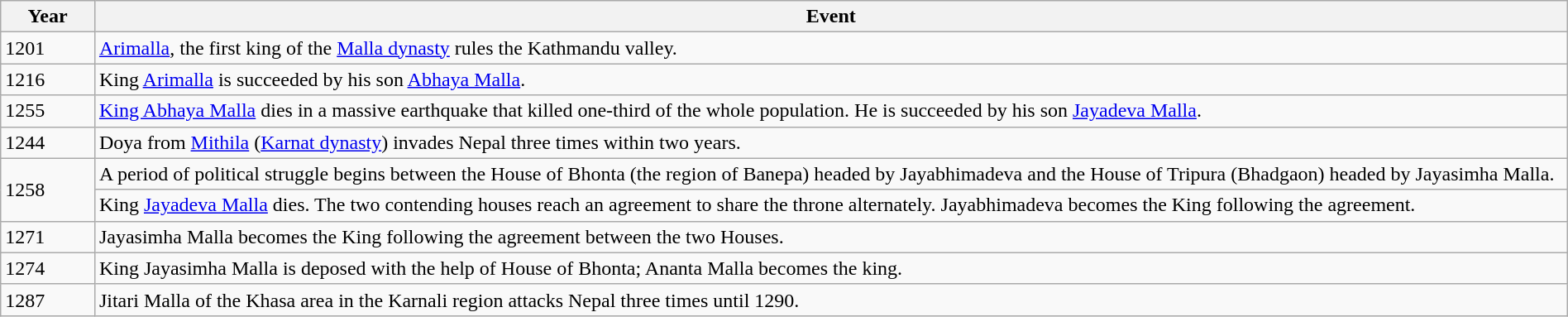<table class="wikitable" width="100%">
<tr>
<th style="width:6%">Year</th>
<th>Event</th>
</tr>
<tr>
<td>1201</td>
<td><a href='#'>Arimalla</a>, the first king of the <a href='#'>Malla dynasty</a> rules the Kathmandu valley.</td>
</tr>
<tr>
<td>1216</td>
<td>King <a href='#'>Arimalla</a> is succeeded by his son <a href='#'>Abhaya Malla</a>.</td>
</tr>
<tr>
<td>1255</td>
<td><a href='#'>King Abhaya Malla</a> dies in a massive earthquake that killed one-third of the whole population. He is succeeded by his son <a href='#'>Jayadeva Malla</a>.</td>
</tr>
<tr>
<td>1244</td>
<td>Doya from <a href='#'>Mithila</a> (<a href='#'>Karnat dynasty</a>) invades Nepal three times within two years.</td>
</tr>
<tr>
<td rowspan="2">1258</td>
<td>A period of political struggle begins between the House of Bhonta (the region of Banepa) headed by Jayabhimadeva and the House of Tripura (Bhadgaon) headed by Jayasimha Malla.</td>
</tr>
<tr>
<td>King <a href='#'>Jayadeva Malla</a> dies. The two contending houses reach an agreement to share the throne alternately. Jayabhimadeva becomes the King following the agreement.</td>
</tr>
<tr>
<td>1271</td>
<td>Jayasimha Malla becomes the King following the agreement between the two Houses.</td>
</tr>
<tr>
<td>1274</td>
<td>King Jayasimha Malla is deposed with the help of House of Bhonta; Ananta Malla becomes the king.</td>
</tr>
<tr>
<td>1287</td>
<td>Jitari Malla of the Khasa area in the Karnali region attacks Nepal three times until 1290.</td>
</tr>
</table>
